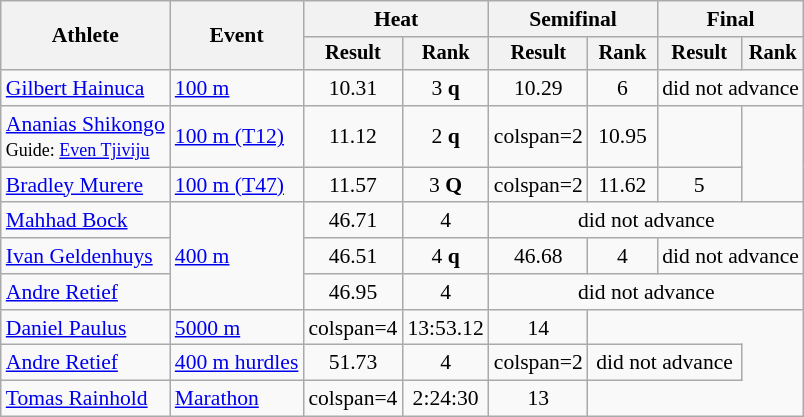<table class="wikitable" style="font-size:90%; text-align:center">
<tr>
<th rowspan=2>Athlete</th>
<th rowspan=2>Event</th>
<th colspan=2>Heat</th>
<th colspan=2>Semifinal</th>
<th colspan=2>Final</th>
</tr>
<tr style="font-size:95%">
<th>Result</th>
<th>Rank</th>
<th>Result</th>
<th>Rank</th>
<th>Result</th>
<th>Rank</th>
</tr>
<tr>
<td align=left><a href='#'>Gilbert Hainuca</a></td>
<td align=left rowspan=1><a href='#'>100 m</a></td>
<td>10.31</td>
<td>3 <strong>q</strong></td>
<td>10.29</td>
<td>6</td>
<td colspan=2>did not advance</td>
</tr>
<tr>
<td align=left><a href='#'>Ananias Shikongo</a><br><small>Guide: <a href='#'>Even Tjiviju</a></small></td>
<td align=left><a href='#'>100 m (T12)</a></td>
<td>11.12</td>
<td>2 <strong>q</strong></td>
<td>colspan=2 </td>
<td>10.95</td>
<td></td>
</tr>
<tr>
<td align=left><a href='#'>Bradley Murere</a></td>
<td align=left rowspan=1><a href='#'>100 m (T47)</a></td>
<td>11.57</td>
<td>3 <strong>Q</strong></td>
<td>colspan=2 </td>
<td>11.62</td>
<td>5</td>
</tr>
<tr>
<td align=left><a href='#'>Mahhad Bock</a></td>
<td align=left rowspan=3><a href='#'>400 m</a></td>
<td>46.71</td>
<td>4</td>
<td colspan=4>did not advance</td>
</tr>
<tr>
<td align=left><a href='#'>Ivan Geldenhuys</a></td>
<td>46.51</td>
<td>4 <strong>q</strong></td>
<td>46.68</td>
<td>4</td>
<td colspan=2>did not advance</td>
</tr>
<tr>
<td align=left><a href='#'>Andre Retief</a></td>
<td>46.95</td>
<td>4</td>
<td colspan=4>did not advance</td>
</tr>
<tr>
<td align=left><a href='#'>Daniel Paulus</a></td>
<td align=left rowspan=1><a href='#'>5000 m</a></td>
<td>colspan=4 </td>
<td>13:53.12</td>
<td>14</td>
</tr>
<tr>
<td align=left><a href='#'>Andre Retief</a></td>
<td align=left rowspan=1><a href='#'>400 m hurdles</a></td>
<td>51.73</td>
<td>4</td>
<td>colspan=2 </td>
<td colspan=2>did not advance</td>
</tr>
<tr>
<td align=left><a href='#'>Tomas Rainhold</a></td>
<td align=left rowspan=1><a href='#'>Marathon</a></td>
<td>colspan=4 </td>
<td>2:24:30</td>
<td>13</td>
</tr>
</table>
